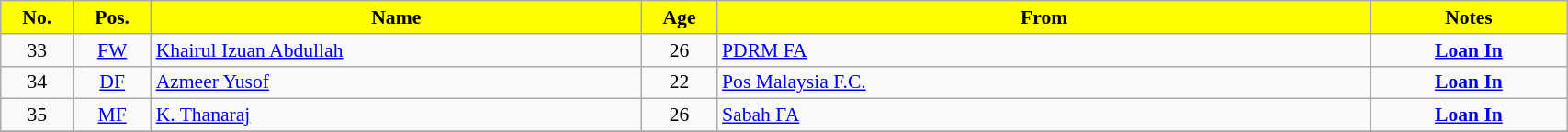<table class="wikitable sortable" style="text-align:Center; font-size:90%; width:90%;">
<tr>
<th style="background:Yellow; color:Black; width:2%">No.</th>
<th style="background:Yellow; color:Black; width:2%">Pos.</th>
<th style="background:Yellow; color:Black; width:15%">Name</th>
<th style="background:Yellow; color:Black; width:2%">Age</th>
<th style="background:Yellow; color:Black; width:20%">From</th>
<th style="background:Yellow; color:Black; width:6%">Notes</th>
</tr>
<tr>
<td>33</td>
<td><a href='#'>FW</a></td>
<td align=left> <a href='#'>Khairul Izuan Abdullah</a></td>
<td>26</td>
<td align=left><a href='#'>PDRM FA</a></td>
<td><strong><a href='#'>Loan In</a></strong></td>
</tr>
<tr>
<td>34</td>
<td><a href='#'>DF</a></td>
<td align=left> <a href='#'>Azmeer Yusof</a></td>
<td>22</td>
<td align=left> <a href='#'>Pos Malaysia F.C.</a></td>
<td><strong><a href='#'>Loan In</a></strong></td>
</tr>
<tr>
<td>35</td>
<td><a href='#'>MF</a></td>
<td align=left> <a href='#'>K. Thanaraj</a></td>
<td>26</td>
<td align=left> <a href='#'>Sabah FA</a></td>
<td><strong><a href='#'>Loan In</a></strong></td>
</tr>
<tr>
</tr>
</table>
